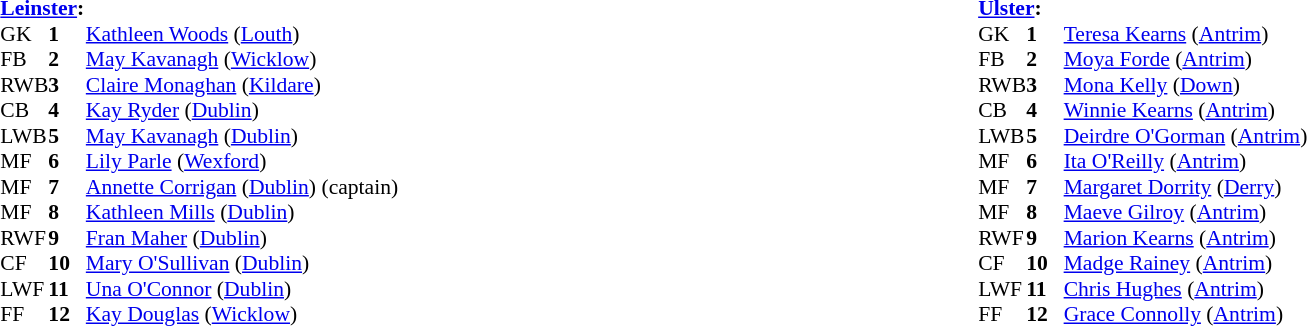<table width="100%">
<tr>
<td valign="top"></td>
<td valign="top" width="50%"><br><table style="font-size: 90%" cellspacing="0" cellpadding="0" align=center>
<tr>
<td colspan="4"><strong><a href='#'>Leinster</a>:</strong></td>
</tr>
<tr>
<th width="25"></th>
<th width="25"></th>
</tr>
<tr>
<td>GK</td>
<td><strong>1</strong></td>
<td><a href='#'>Kathleen Woods</a> (<a href='#'>Louth</a>)</td>
</tr>
<tr>
<td>FB</td>
<td><strong>2</strong></td>
<td><a href='#'>May Kavanagh</a> (<a href='#'>Wicklow</a>)</td>
</tr>
<tr>
<td>RWB</td>
<td><strong>3</strong></td>
<td><a href='#'>Claire Monaghan</a> (<a href='#'>Kildare</a>)</td>
</tr>
<tr>
<td>CB</td>
<td><strong>4</strong></td>
<td><a href='#'>Kay Ryder</a> (<a href='#'>Dublin</a>)</td>
</tr>
<tr>
<td>LWB</td>
<td><strong>5</strong></td>
<td><a href='#'>May Kavanagh</a> (<a href='#'>Dublin</a>)</td>
</tr>
<tr>
<td>MF</td>
<td><strong>6</strong></td>
<td><a href='#'>Lily Parle</a> (<a href='#'>Wexford</a>)</td>
</tr>
<tr>
<td>MF</td>
<td><strong>7</strong></td>
<td><a href='#'>Annette Corrigan</a> (<a href='#'>Dublin</a>) (captain)</td>
</tr>
<tr>
<td>MF</td>
<td><strong>8</strong></td>
<td><a href='#'>Kathleen Mills</a> (<a href='#'>Dublin</a>)</td>
</tr>
<tr>
<td>RWF</td>
<td><strong>9</strong></td>
<td><a href='#'>Fran Maher</a> (<a href='#'>Dublin</a>)</td>
</tr>
<tr>
<td>CF</td>
<td><strong>10</strong></td>
<td><a href='#'>Mary O'Sullivan</a> (<a href='#'>Dublin</a>)</td>
</tr>
<tr>
<td>LWF</td>
<td><strong>11</strong></td>
<td><a href='#'>Una O'Connor</a> (<a href='#'>Dublin</a>)</td>
</tr>
<tr>
<td>FF</td>
<td><strong>12</strong></td>
<td><a href='#'>Kay Douglas</a> (<a href='#'>Wicklow</a>)</td>
</tr>
<tr>
</tr>
</table>
</td>
<td valign="top" width="50%"><br><table style="font-size: 90%" cellspacing="0" cellpadding="0" align=center>
<tr>
<td colspan="4"><strong><a href='#'>Ulster</a>:</strong></td>
</tr>
<tr>
<th width="25"></th>
<th width="25"></th>
</tr>
<tr>
<td>GK</td>
<td><strong>1</strong></td>
<td><a href='#'>Teresa Kearns</a> (<a href='#'>Antrim</a>)</td>
</tr>
<tr>
<td>FB</td>
<td><strong>2</strong></td>
<td><a href='#'>Moya Forde</a> (<a href='#'>Antrim</a>)</td>
</tr>
<tr>
<td>RWB</td>
<td><strong>3</strong></td>
<td><a href='#'>Mona Kelly</a> (<a href='#'>Down</a>)</td>
</tr>
<tr>
<td>CB</td>
<td><strong>4</strong></td>
<td><a href='#'>Winnie Kearns</a> (<a href='#'>Antrim</a>)</td>
</tr>
<tr>
<td>LWB</td>
<td><strong>5</strong></td>
<td><a href='#'>Deirdre O'Gorman</a> (<a href='#'>Antrim</a>)</td>
</tr>
<tr>
<td>MF</td>
<td><strong>6</strong></td>
<td><a href='#'>Ita O'Reilly</a> (<a href='#'>Antrim</a>)</td>
</tr>
<tr>
<td>MF</td>
<td><strong>7</strong></td>
<td><a href='#'>Margaret Dorrity</a> (<a href='#'>Derry</a>)</td>
</tr>
<tr>
<td>MF</td>
<td><strong>8</strong></td>
<td><a href='#'>Maeve Gilroy</a> (<a href='#'>Antrim</a>)</td>
</tr>
<tr>
<td>RWF</td>
<td><strong>9</strong></td>
<td><a href='#'>Marion Kearns</a> (<a href='#'>Antrim</a>)</td>
</tr>
<tr>
<td>CF</td>
<td><strong>10</strong></td>
<td><a href='#'>Madge Rainey</a> (<a href='#'>Antrim</a>)</td>
</tr>
<tr>
<td>LWF</td>
<td><strong>11</strong></td>
<td><a href='#'>Chris Hughes</a> (<a href='#'>Antrim</a>)</td>
</tr>
<tr>
<td>FF</td>
<td><strong>12</strong></td>
<td><a href='#'>Grace Connolly</a> (<a href='#'>Antrim</a>)</td>
</tr>
<tr>
</tr>
</table>
</td>
</tr>
</table>
